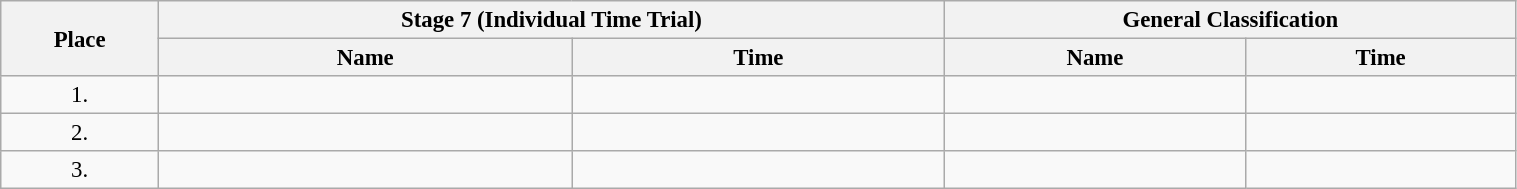<table class=wikitable style="font-size:95%" width="80%">
<tr>
<th rowspan="2">Place</th>
<th colspan="2">Stage 7 (Individual Time Trial)</th>
<th colspan="2">General Classification</th>
</tr>
<tr>
<th>Name</th>
<th>Time</th>
<th>Name</th>
<th>Time</th>
</tr>
<tr>
<td align="center">1.</td>
<td></td>
<td></td>
<td></td>
<td></td>
</tr>
<tr>
<td align="center">2.</td>
<td></td>
<td></td>
<td></td>
<td></td>
</tr>
<tr>
<td align="center">3.</td>
<td></td>
<td></td>
<td></td>
<td></td>
</tr>
</table>
